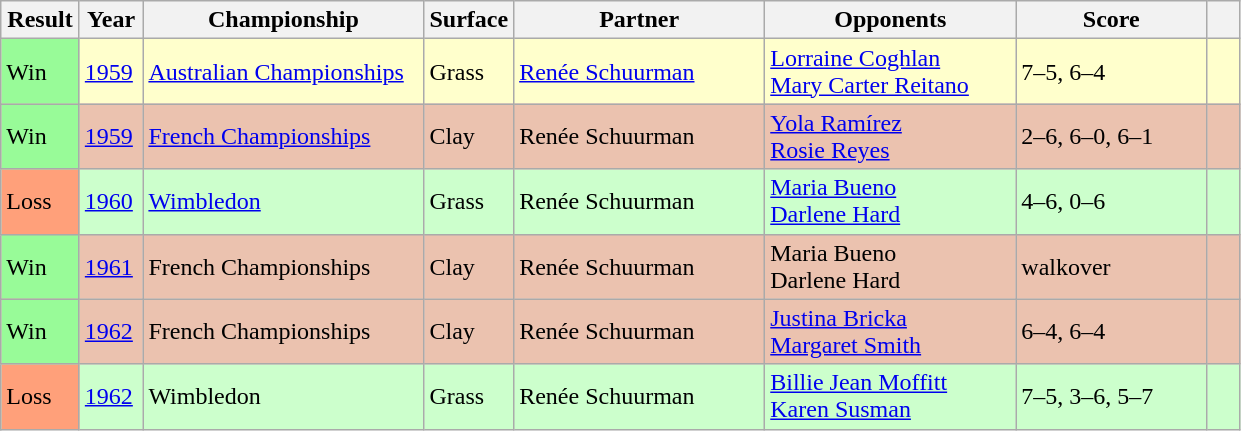<table class="sortable wikitable">
<tr>
<th style="width:45px">Result</th>
<th style="width:35px">Year</th>
<th style="width:180px">Championship</th>
<th style="width:50px">Surface</th>
<th style="width:160px">Partner</th>
<th style="width:160px">Opponents</th>
<th style="width:120px" class="unsortable">Score</th>
<th style="width:15px" class="unsortable"></th>
</tr>
<tr style="background:#ffc;">
<td style="background:#98fb98;">Win</td>
<td><a href='#'>1959</a></td>
<td><a href='#'>Australian Championships</a></td>
<td>Grass</td>
<td> <a href='#'>Renée Schuurman</a></td>
<td> <a href='#'>Lorraine Coghlan</a> <br>  <a href='#'>Mary Carter Reitano</a></td>
<td>7–5, 6–4</td>
<td></td>
</tr>
<tr style="background:#ebc2af;">
<td style="background:#98fb98;">Win</td>
<td><a href='#'>1959</a></td>
<td><a href='#'>French Championships</a></td>
<td>Clay</td>
<td> Renée Schuurman</td>
<td> <a href='#'>Yola Ramírez</a> <br>  <a href='#'>Rosie Reyes</a></td>
<td>2–6, 6–0, 6–1</td>
<td></td>
</tr>
<tr style="background:#cfc;">
<td style="background:#ffa07a;">Loss</td>
<td><a href='#'>1960</a></td>
<td><a href='#'>Wimbledon</a></td>
<td>Grass</td>
<td> Renée Schuurman</td>
<td> <a href='#'>Maria Bueno</a> <br>  <a href='#'>Darlene Hard</a></td>
<td>4–6, 0–6</td>
<td></td>
</tr>
<tr style="background:#ebc2af;">
<td style="background:#98fb98;">Win</td>
<td><a href='#'>1961</a></td>
<td>French Championships</td>
<td>Clay</td>
<td> Renée Schuurman</td>
<td> Maria Bueno <br>  Darlene Hard</td>
<td>walkover</td>
<td></td>
</tr>
<tr style="background:#ebc2af;">
<td style="background:#98fb98;">Win</td>
<td><a href='#'>1962</a></td>
<td>French Championships</td>
<td>Clay</td>
<td> Renée Schuurman</td>
<td> <a href='#'>Justina Bricka</a> <br>  <a href='#'>Margaret Smith</a></td>
<td>6–4, 6–4</td>
<td></td>
</tr>
<tr style="background:#cfc;">
<td style="background:#ffa07a;">Loss</td>
<td><a href='#'>1962</a></td>
<td>Wimbledon</td>
<td>Grass</td>
<td> Renée Schuurman</td>
<td> <a href='#'>Billie Jean Moffitt</a> <br>  <a href='#'>Karen Susman</a></td>
<td>7–5, 3–6, 5–7</td>
<td></td>
</tr>
</table>
